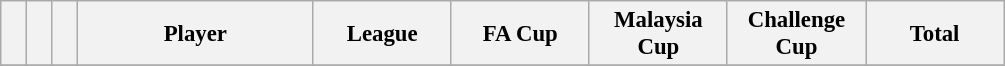<table class="wikitable sortable" style="font-size: 95%; text-align: center;">
<tr>
<th width=10></th>
<th width=10></th>
<th width=10></th>
<th width=150>Player</th>
<th width=85>League</th>
<th width=85>FA Cup</th>
<th width=85>Malaysia Cup</th>
<th width=85>Challenge Cup</th>
<th width=85>Total</th>
</tr>
<tr>
</tr>
</table>
